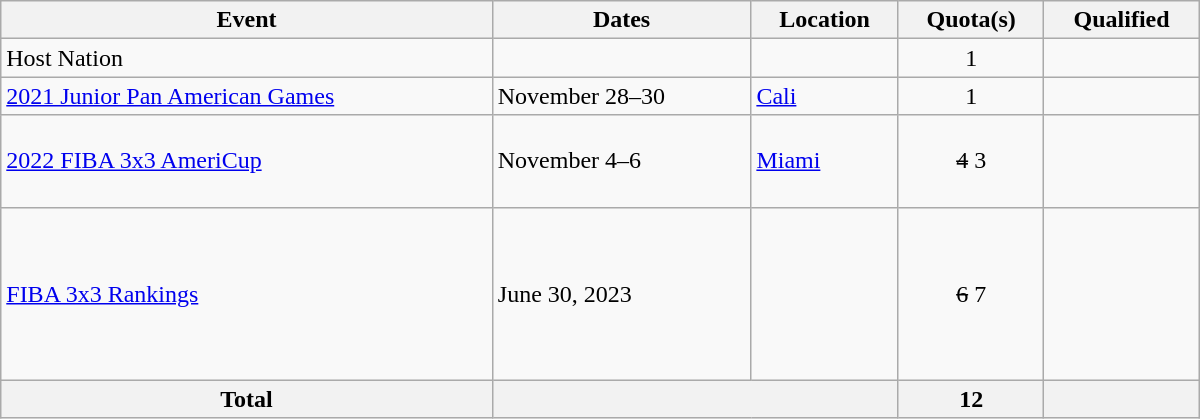<table class="wikitable" width=800>
<tr>
<th>Event</th>
<th>Dates</th>
<th>Location</th>
<th>Quota(s)</th>
<th>Qualified</th>
</tr>
<tr>
<td>Host Nation</td>
<td></td>
<td></td>
<td align=center>1</td>
<td></td>
</tr>
<tr>
<td><a href='#'>2021 Junior Pan American Games</a></td>
<td>November 28–30</td>
<td> <a href='#'>Cali</a></td>
<td align=center>1</td>
<td></td>
</tr>
<tr>
<td><a href='#'>2022 FIBA 3x3 AmeriCup</a></td>
<td>November 4–6</td>
<td> <a href='#'>Miami</a></td>
<td align=center><s>4</s> 3</td>
<td><s></s><br><br><br></td>
</tr>
<tr>
<td><a href='#'>FIBA 3x3 Rankings</a></td>
<td>June 30, 2023</td>
<td></td>
<td align=center><s>6</s> 7</td>
<td><br><br><br><br><br><br></td>
</tr>
<tr>
<th>Total</th>
<th colspan="2"></th>
<th>12</th>
<th></th>
</tr>
</table>
